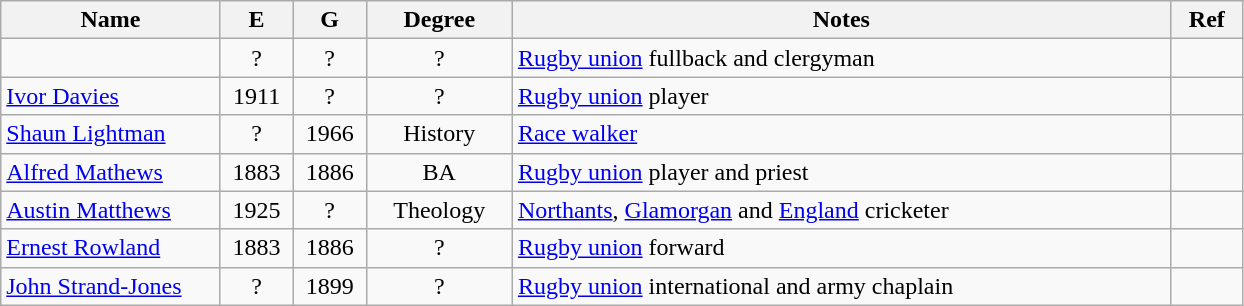<table class="wikitable sortable">
<tr>
<th scope="column" width="15%">Name</th>
<th scope="column" width="5%" class="unsortable">E</th>
<th scope="column" width="5%" class="unsortable">G</th>
<th scope="column" width="10%" class="unsortable">Degree</th>
<th scope="column" width="45%" class="unsortable">Notes</th>
<th scope="column" width="5%" class="unsortable">Ref</th>
</tr>
<tr valign="top">
<td></td>
<td align="center">?</td>
<td align="center">?</td>
<td align="center">?</td>
<td><a href='#'>Rugby union</a> fullback and clergyman</td>
<td align="center"></td>
</tr>
<tr>
<td><a href='#'>Ivor Davies</a></td>
<td align="center">1911</td>
<td align="center">?</td>
<td align="center">?</td>
<td><a href='#'>Rugby union</a> player</td>
<td align="center"></td>
</tr>
<tr>
<td><a href='#'>Shaun Lightman</a></td>
<td align="center">?</td>
<td align="center">1966</td>
<td align="center">History</td>
<td><a href='#'>Race walker</a></td>
<td align="center"></td>
</tr>
<tr>
<td><a href='#'>Alfred Mathews</a></td>
<td align="center">1883</td>
<td align="center">1886</td>
<td align="center">BA</td>
<td><a href='#'>Rugby union</a> player and priest</td>
<td align="center"></td>
</tr>
<tr>
<td><a href='#'>Austin Matthews</a></td>
<td align="center">1925</td>
<td align="center">?</td>
<td align="center">Theology</td>
<td><a href='#'>Northants</a>, <a href='#'>Glamorgan</a> and <a href='#'>England</a> cricketer</td>
<td align="center"></td>
</tr>
<tr>
<td><a href='#'>Ernest Rowland</a></td>
<td align="center">1883</td>
<td align="center">1886</td>
<td align="center">?</td>
<td><a href='#'>Rugby union</a> forward</td>
<td align="center"></td>
</tr>
<tr>
<td><a href='#'>John Strand-Jones</a></td>
<td align="center">?</td>
<td align="center">1899</td>
<td align="center">?</td>
<td><a href='#'>Rugby union</a> international and army chaplain</td>
<td align="center"></td>
</tr>
</table>
